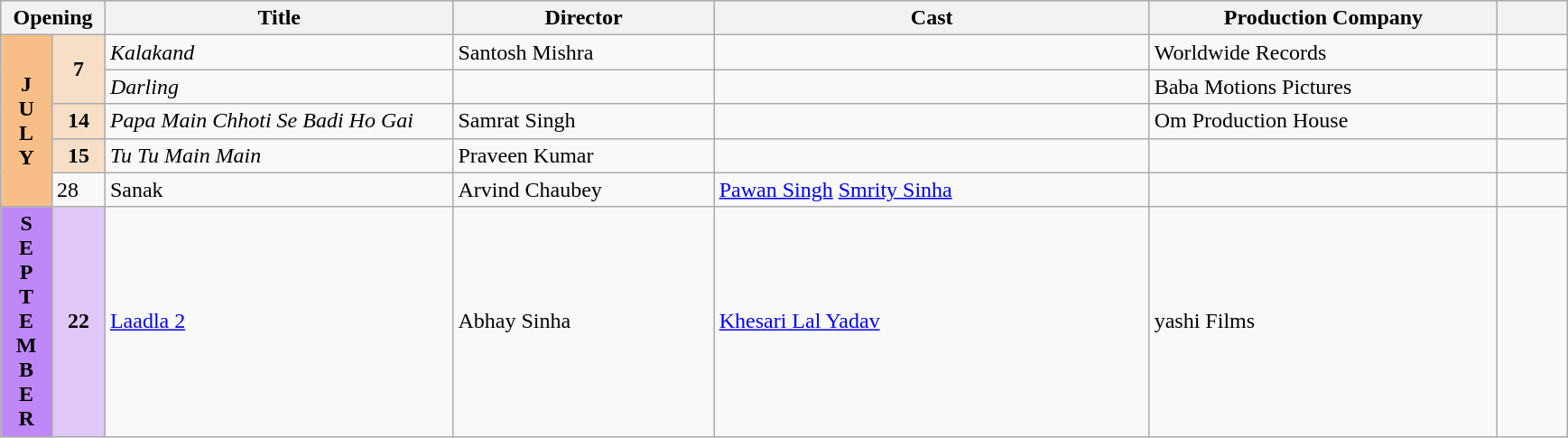<table class="wikitable sortable">
<tr style="background:#b0e0e6; text-align:center;">
<th colspan="2" style="width:6%;"><strong>Opening</strong></th>
<th style="width:20%;"><strong>Title</strong></th>
<th style="width:15%;"><strong>Director</strong></th>
<th style="width:25%;"><strong>Cast</strong></th>
<th style="width:20%;">Production Company</th>
<th style="width:4%;"><strong></strong></th>
</tr>
<tr>
<th rowspan="5" style="text-align:center; background:#f7bf87; text color:#000;">J<br>U<br>L<br>Y</th>
<td rowspan="2" style="text-align:center; background:#f7dfc7"><strong>7</strong></td>
<td><em>Kalakand</em></td>
<td>Santosh Mishra</td>
<td></td>
<td>Worldwide Records</td>
<td></td>
</tr>
<tr>
<td><em>Darling</em></td>
<td></td>
<td></td>
<td>Baba Motions Pictures</td>
<td></td>
</tr>
<tr>
<td rowspan="1" style="text-align:center; background:#f7dfc7"><strong>14</strong></td>
<td><em>Papa Main Chhoti Se Badi Ho Gai</em></td>
<td>Samrat Singh</td>
<td></td>
<td>Om Production House</td>
<td></td>
</tr>
<tr>
<td rowspan="1" style="text-align:center; background:#f7dfc7"><strong>15</strong></td>
<td><em>Tu Tu Main Main</em></td>
<td>Praveen Kumar</td>
<td></td>
<td></td>
<td></td>
</tr>
<tr>
<td>28</td>
<td>Sanak</td>
<td>Arvind Chaubey</td>
<td><a href='#'>Pawan Singh</a> <a href='#'>Smrity Sinha</a></td>
<td></td>
<td></td>
</tr>
<tr>
<th rowspan="1" style="text-align:center; background:#bf87f7; text color:#000;">S<br>E<br>P<br>T<br>E<br>M<br>B<br>E<br>R</th>
<td style="text-align:center; background:#dfc7f7"><strong>22</strong></td>
<td><a href='#'>Laadla 2</a></td>
<td>Abhay Sinha</td>
<td><a href='#'>Khesari Lal Yadav</a></td>
<td>yashi Films</td>
<td></td>
</tr>
</table>
